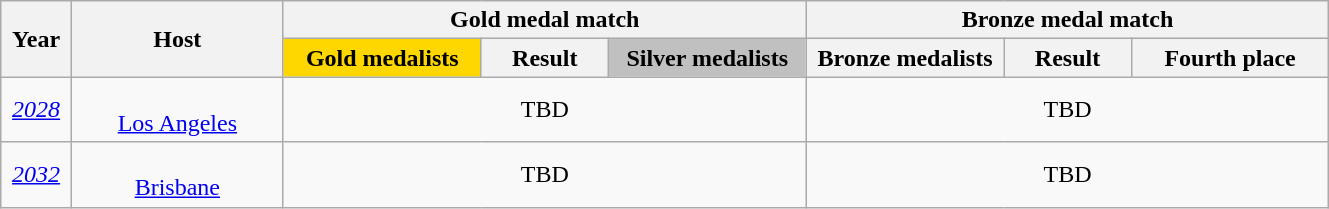<table class="wikitable" style="border-collapse:collapse; font-size:100%; text-align:center;">
<tr>
<th rowspan=2 width=5%>Year</th>
<th rowspan=2 width=15%>Host</th>
<th colspan=3>Gold medal match</th>
<th colspan=3>Bronze medal match</th>
</tr>
<tr>
<th style="width:14%; background:gold;">Gold medalists</th>
<th width=9%>Result</th>
<th style="width:14%; background:silver;">Silver medalists</th>
<th style="width:14%; background:bronze;">Bronze medalists</th>
<th width=9%>Result</th>
<th style="width:14%; ">Fourth place</th>
</tr>
<tr>
<td><em><a href='#'>2028</a></em></td>
<td> <br> <a href='#'>Los Angeles</a></td>
<td colspan="3">TBD</td>
<td colspan="3">TBD</td>
</tr>
<tr>
<td><em><a href='#'>2032</a></em></td>
<td> <br> <a href='#'>Brisbane</a></td>
<td colspan="3">TBD</td>
<td colspan="3">TBD</td>
</tr>
</table>
